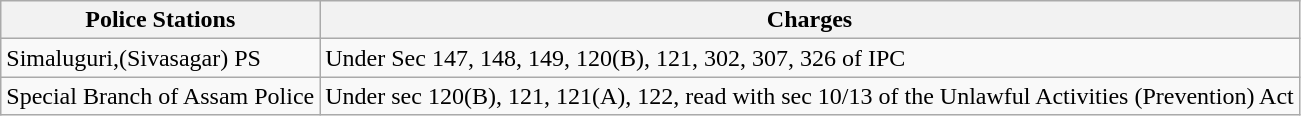<table class="wikitable">
<tr>
<th>Police Stations</th>
<th>Charges</th>
</tr>
<tr>
<td>Simaluguri,(Sivasagar) PS</td>
<td>Under Sec 147, 148, 149, 120(B), 121, 302, 307, 326 of IPC</td>
</tr>
<tr>
<td>Special Branch of Assam Police</td>
<td>Under sec 120(B), 121, 121(A), 122, read with sec 10/13 of the Unlawful Activities (Prevention) Act</td>
</tr>
</table>
